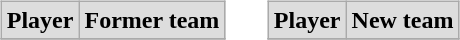<table cellspacing="10">
<tr>
<td valign="top"><br><table class="wikitable">
<tr align="center"  bgcolor="#dddddd">
<td><strong>Player</strong></td>
<td><strong>Former team</strong></td>
</tr>
<tr>
</tr>
</table>
</td>
<td valign="top"><br><table class="wikitable">
<tr align="center"  bgcolor="#dddddd">
<td><strong>Player</strong></td>
<td><strong>New team</strong></td>
</tr>
<tr>
</tr>
</table>
</td>
</tr>
</table>
